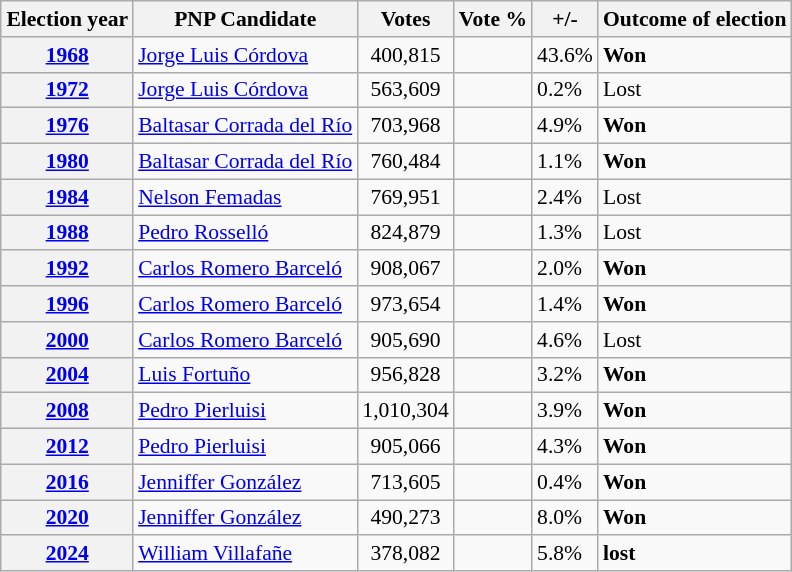<table class="wikitable collapsible collapsed" style="float:left; margin:0 0 0.5em 1em; text-align:left; font-size:90%;">
<tr>
<th>Election year</th>
<th>PNP Candidate</th>
<th>Votes</th>
<th>Vote %</th>
<th>+/-</th>
<th>Outcome of election</th>
</tr>
<tr>
<th><a href='#'>1968</a></th>
<td><a href='#'>Jorge Luis Córdova</a></td>
<td align=center>400,815</td>
<td align=left></td>
<td align=left> 43.6%</td>
<td align=left><strong>Won</strong></td>
</tr>
<tr>
<th><a href='#'>1972</a></th>
<td><a href='#'>Jorge Luis Córdova</a></td>
<td align=center>563,609</td>
<td align=left></td>
<td align=left> 0.2%</td>
<td align=left>Lost</td>
</tr>
<tr>
<th><a href='#'>1976</a></th>
<td><a href='#'>Baltasar Corrada del Río</a></td>
<td align=center>703,968</td>
<td align=left></td>
<td align=left> 4.9%</td>
<td align=left><strong>Won</strong></td>
</tr>
<tr>
<th><a href='#'>1980</a></th>
<td><a href='#'>Baltasar Corrada del Río</a></td>
<td align=center>760,484</td>
<td align=left></td>
<td align=left> 1.1%</td>
<td align=left><strong>Won</strong></td>
</tr>
<tr>
<th><a href='#'>1984</a></th>
<td><a href='#'>Nelson Femadas</a></td>
<td align=center>769,951</td>
<td align=left></td>
<td align=left> 2.4%</td>
<td align=left>Lost</td>
</tr>
<tr>
<th><a href='#'>1988</a></th>
<td><a href='#'>Pedro Rosselló</a></td>
<td align=center>824,879</td>
<td align=left></td>
<td align=left> 1.3%</td>
<td align=left>Lost</td>
</tr>
<tr>
<th><a href='#'>1992</a></th>
<td><a href='#'>Carlos Romero Barceló</a></td>
<td align=center>908,067</td>
<td align=left></td>
<td align=left> 2.0%</td>
<td align=left><strong>Won</strong></td>
</tr>
<tr>
<th><a href='#'>1996</a></th>
<td><a href='#'>Carlos Romero Barceló</a></td>
<td align=center>973,654</td>
<td align=left></td>
<td align=left> 1.4%</td>
<td align=left><strong>Won</strong></td>
</tr>
<tr>
<th><a href='#'>2000</a></th>
<td><a href='#'>Carlos Romero Barceló</a></td>
<td align=center>905,690</td>
<td align=left></td>
<td align=left> 4.6%</td>
<td align=left>Lost</td>
</tr>
<tr>
<th><a href='#'>2004</a></th>
<td><a href='#'>Luis Fortuño</a></td>
<td align=center>956,828</td>
<td align=left></td>
<td align=left> 3.2%</td>
<td align=left><strong>Won</strong></td>
</tr>
<tr>
<th><a href='#'>2008</a></th>
<td><a href='#'>Pedro Pierluisi</a></td>
<td align=center>1,010,304</td>
<td align=left></td>
<td align=left> 3.9%</td>
<td align=left><strong>Won</strong></td>
</tr>
<tr>
<th><a href='#'>2012</a></th>
<td><a href='#'>Pedro Pierluisi</a></td>
<td align=center>905,066</td>
<td align=left></td>
<td align=left> 4.3%</td>
<td align=left><strong>Won</strong></td>
</tr>
<tr>
<th><a href='#'>2016</a></th>
<td><a href='#'>Jenniffer González</a></td>
<td align=center>713,605</td>
<td align=left></td>
<td align=left> 0.4%</td>
<td align=left><strong>Won</strong></td>
</tr>
<tr>
<th><a href='#'>2020</a></th>
<td><a href='#'>Jenniffer González</a></td>
<td align=center>490,273</td>
<td align=left></td>
<td align=left> 8.0%</td>
<td align=left><strong>Won</strong></td>
</tr>
<tr>
<th><a href='#'>2024</a></th>
<td><a href='#'>William Villafañe</a></td>
<td align=center>378,082</td>
<td align=left></td>
<td align=left> 5.8%</td>
<td align=left><strong>lost</strong></td>
</tr>
</table>
